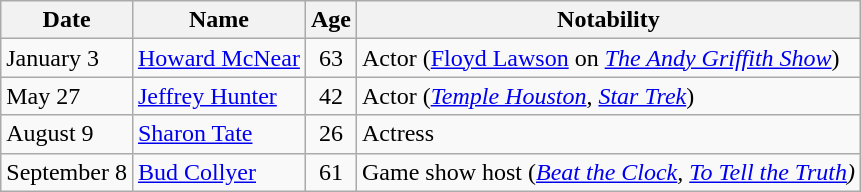<table class="wikitable">
<tr>
<th>Date</th>
<th>Name</th>
<th>Age</th>
<th>Notability</th>
</tr>
<tr>
<td>January 3</td>
<td><a href='#'>Howard McNear</a></td>
<td align="center">63</td>
<td>Actor (<a href='#'>Floyd Lawson</a> on <em><a href='#'>The Andy Griffith Show</a></em>)</td>
</tr>
<tr>
<td>May 27</td>
<td><a href='#'>Jeffrey Hunter</a></td>
<td align="center">42</td>
<td>Actor (<em><a href='#'>Temple Houston</a></em>, <em><a href='#'>Star Trek</a></em>)</td>
</tr>
<tr>
<td>August 9</td>
<td><a href='#'>Sharon Tate</a></td>
<td align="center">26</td>
<td>Actress</td>
</tr>
<tr>
<td>September 8</td>
<td><a href='#'>Bud Collyer</a></td>
<td align="center">61</td>
<td>Game show host (<em><a href='#'>Beat the Clock</a>, <a href='#'>To Tell the Truth</a>)</em></td>
</tr>
</table>
